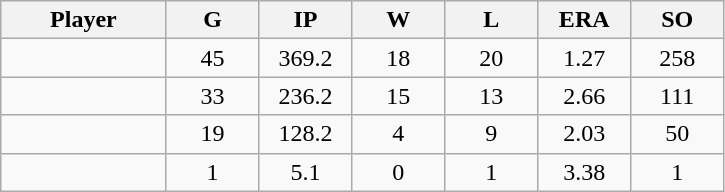<table class="wikitable sortable">
<tr>
<th bgcolor="#DDDDFF" width="16%">Player</th>
<th bgcolor="#DDDDFF" width="9%">G</th>
<th bgcolor="#DDDDFF" width="9%">IP</th>
<th bgcolor="#DDDDFF" width="9%">W</th>
<th bgcolor="#DDDDFF" width="9%">L</th>
<th bgcolor="#DDDDFF" width="9%">ERA</th>
<th bgcolor="#DDDDFF" width="9%">SO</th>
</tr>
<tr align="center">
<td></td>
<td>45</td>
<td>369.2</td>
<td>18</td>
<td>20</td>
<td>1.27</td>
<td>258</td>
</tr>
<tr align="center">
<td></td>
<td>33</td>
<td>236.2</td>
<td>15</td>
<td>13</td>
<td>2.66</td>
<td>111</td>
</tr>
<tr align="center">
<td></td>
<td>19</td>
<td>128.2</td>
<td>4</td>
<td>9</td>
<td>2.03</td>
<td>50</td>
</tr>
<tr align="center">
<td></td>
<td>1</td>
<td>5.1</td>
<td>0</td>
<td>1</td>
<td>3.38</td>
<td>1</td>
</tr>
</table>
